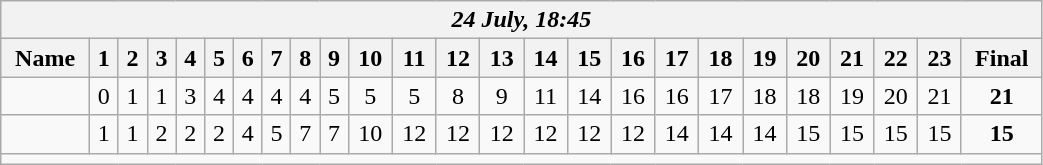<table class=wikitable style="text-align:center; width: 55%">
<tr>
<th colspan=25><em>24 July, 18:45</em></th>
</tr>
<tr>
<th>Name</th>
<th>1</th>
<th>2</th>
<th>3</th>
<th>4</th>
<th>5</th>
<th>6</th>
<th>7</th>
<th>8</th>
<th>9</th>
<th>10</th>
<th>11</th>
<th>12</th>
<th>13</th>
<th>14</th>
<th>15</th>
<th>16</th>
<th>17</th>
<th>18</th>
<th>19</th>
<th>20</th>
<th>21</th>
<th>22</th>
<th>23</th>
<th>Final</th>
</tr>
<tr>
<td align=left><strong></strong></td>
<td>0</td>
<td>1</td>
<td>1</td>
<td>3</td>
<td>4</td>
<td>4</td>
<td>4</td>
<td>4</td>
<td>5</td>
<td>5</td>
<td>5</td>
<td>8</td>
<td>9</td>
<td>11</td>
<td>14</td>
<td>16</td>
<td>16</td>
<td>17</td>
<td>18</td>
<td>18</td>
<td>19</td>
<td>20</td>
<td>21</td>
<td><strong>21</strong></td>
</tr>
<tr>
<td align=left></td>
<td>1</td>
<td>1</td>
<td>2</td>
<td>2</td>
<td>2</td>
<td>4</td>
<td>5</td>
<td>7</td>
<td>7</td>
<td>10</td>
<td>12</td>
<td>12</td>
<td>12</td>
<td>12</td>
<td>12</td>
<td>12</td>
<td>14</td>
<td>14</td>
<td>14</td>
<td>15</td>
<td>15</td>
<td>15</td>
<td>15</td>
<td><strong>15</strong></td>
</tr>
<tr>
<td colspan=25></td>
</tr>
</table>
